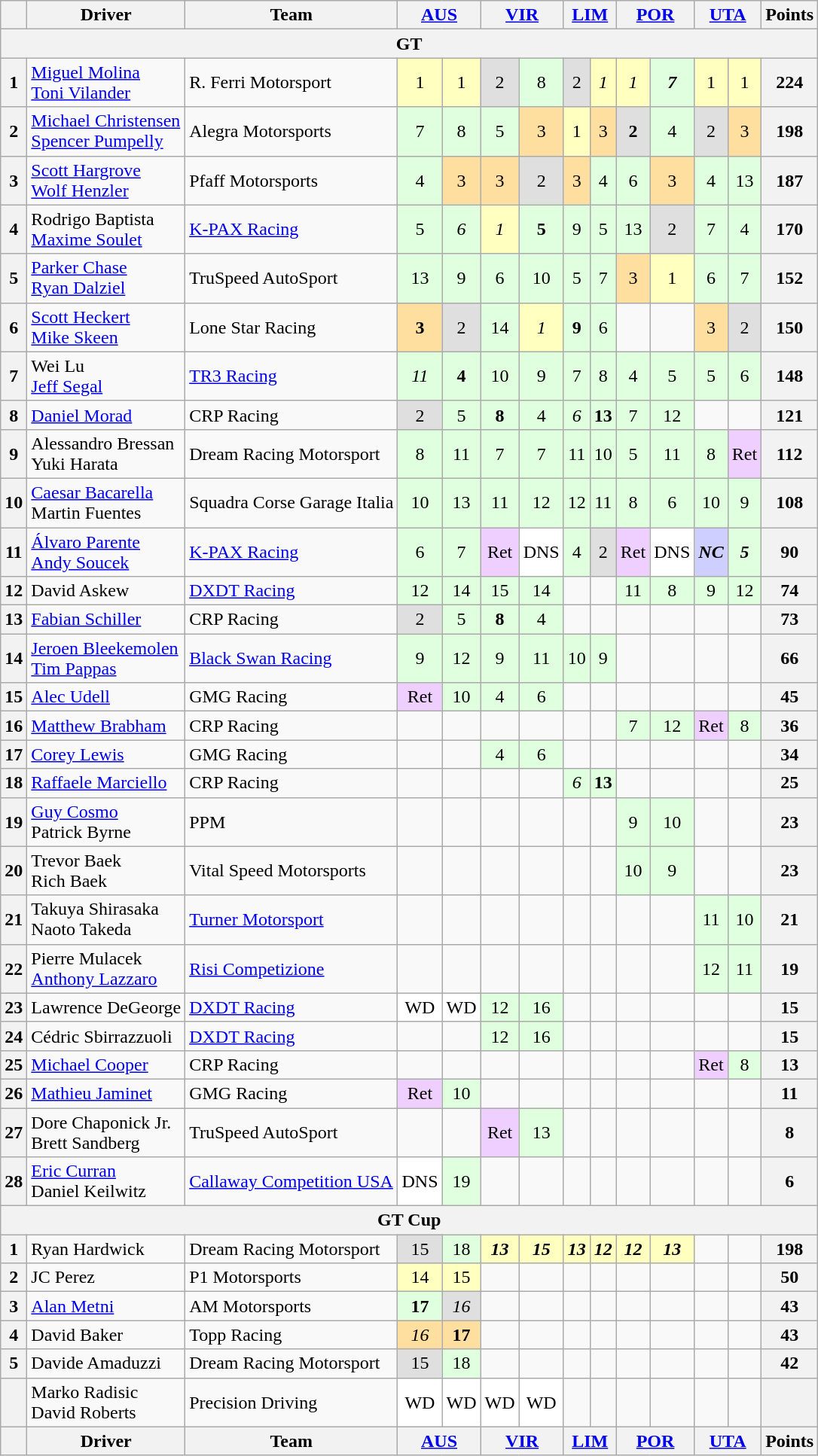<table class="wikitable" style="text-align:center">
<tr valign="top">
<th valign=middle></th>
<th valign=middle>Driver</th>
<th valign=middle>Team</th>
<th colspan=2><a href='#'>AUS</a></th>
<th colspan=2><a href='#'>VIR</a></th>
<th colspan=2><a href='#'>LIM</a></th>
<th colspan=2><a href='#'>POR</a></th>
<th colspan=2><a href='#'>UTA</a></th>
<th valign=middle>Points</th>
</tr>
<tr>
<th colspan=14>GT</th>
</tr>
<tr>
<th>1</th>
<td align=left> <a href='#'>Miguel Molina</a><br> <a href='#'>Toni Vilander</a></td>
<td align=left> R. Ferri Motorsport</td>
<td style="background:#FFFFBF;">1</td>
<td style="background:#FFFFBF;">1</td>
<td style="background:#DFDFDF;">2</td>
<td style="background:#DFFFDF;">8</td>
<td style="background:#DFDFDF;">2</td>
<td style="background:#FFFFBF;"><em>1</em></td>
<td style="background:#FFFFBF;"><em>1</em></td>
<td style="background:#DFFFDF;"><strong><em>7</em></strong></td>
<td style="background:#FFFFBF;">1</td>
<td style="background:#FFFFBF;">1</td>
<th>224</th>
</tr>
<tr>
<th>2</th>
<td align=left> <a href='#'>Michael Christensen</a><br> <a href='#'>Spencer Pumpelly</a></td>
<td align=left> Alegra Motorsports</td>
<td style="background:#DFFFDF;">7</td>
<td style="background:#DFFFDF;">8</td>
<td style="background:#DFFFDF;">5</td>
<td style="background:#FFDF9F;">3</td>
<td style="background:#FFFFBF;">1</td>
<td style="background:#FFDF9F;">3</td>
<td style="background:#DFDFDF;"><strong>2</strong></td>
<td style="background:#DFFFDF;">4</td>
<td style="background:#DFDFDF;">2</td>
<td style="background:#FFDF9F;">3</td>
<th>198</th>
</tr>
<tr>
<th>3</th>
<td align=left> <a href='#'>Scott Hargrove</a><br> <a href='#'>Wolf Henzler</a></td>
<td align=left> Pfaff Motorsports</td>
<td style="background:#DFFFDF;">4</td>
<td style="background:#FFDF9F;">3</td>
<td style="background:#FFDF9F;">3</td>
<td style="background:#DFDFDF;">2</td>
<td style="background:#FFDF9F;">3</td>
<td style="background:#DFFFDF;">4</td>
<td style="background:#DFFFDF;">6</td>
<td style="background:#FFDF9F;">3</td>
<td style="background:#DFFFDF;">4</td>
<td style="background:#DFFFDF;">13</td>
<th>187</th>
</tr>
<tr>
<th>4</th>
<td align=left> Rodrigo Baptista<br> <a href='#'>Maxime Soulet</a></td>
<td align=left> <a href='#'>K-PAX Racing</a></td>
<td style="background:#DFFFDF;">5</td>
<td style="background:#DFFFDF;"><em>6</em></td>
<td style="background:#FFFFBF;"><em>1</em></td>
<td style="background:#DFFFDF;"><strong>5</strong></td>
<td style="background:#DFFFDF;">9</td>
<td style="background:#DFFFDF;">5</td>
<td style="background:#DFFFDF;">13</td>
<td style="background:#DFDFDF;">2</td>
<td style="background:#DFFFDF;">7</td>
<td style="background:#DFFFDF;">4</td>
<th>170</th>
</tr>
<tr>
<th>5</th>
<td align=left> <a href='#'>Parker Chase</a><br> <a href='#'>Ryan Dalziel</a></td>
<td align=left> TruSpeed AutoSport</td>
<td style="background:#DFFFDF;">13</td>
<td style="background:#DFFFDF;">9</td>
<td style="background:#DFFFDF;">6</td>
<td style="background:#DFFFDF;">10</td>
<td style="background:#DFFFDF;">5</td>
<td style="background:#DFFFDF;">7</td>
<td style="background:#FFDF9F;">3</td>
<td style="background:#FFFFBF;">1</td>
<td style="background:#DFFFDF;">6</td>
<td style="background:#DFFFDF;">7</td>
<th>152</th>
</tr>
<tr>
<th>6</th>
<td align=left> <a href='#'>Scott Heckert</a><br> <a href='#'>Mike Skeen</a></td>
<td align=left> Lone Star Racing</td>
<td style="background:#FFDF9F;"><strong>3</strong></td>
<td style="background:#DFDFDF;">2</td>
<td style="background:#DFFFDF;">14</td>
<td style="background:#FFFFBF;"><em>1</em></td>
<td style="background:#DFFFDF;"><strong>9</strong></td>
<td style="background:#DFFFDF;">6</td>
<td></td>
<td></td>
<td style="background:#FFDF9F;">3</td>
<td style="background:#DFDFDF;">2</td>
<th>150</th>
</tr>
<tr>
<th>7</th>
<td align=left> Wei Lu<br> <a href='#'>Jeff Segal</a></td>
<td align=left> <a href='#'>TR3 Racing</a></td>
<td style="background:#DFFFDF;"><em>11</em></td>
<td style="background:#DFFFDF;"><strong>4</strong></td>
<td style="background:#DFFFDF;">10</td>
<td style="background:#DFFFDF;">9</td>
<td style="background:#DFFFDF;">7</td>
<td style="background:#DFFFDF;">8</td>
<td style="background:#DFFFDF;">4</td>
<td style="background:#DFFFDF;">5</td>
<td style="background:#DFFFDF;">5</td>
<td style="background:#DFFFDF;">6</td>
<th>148</th>
</tr>
<tr>
<th>8</th>
<td align=left> <a href='#'>Daniel Morad</a></td>
<td align=left> CRP Racing</td>
<td style="background:#DFDFDF;">2</td>
<td style="background:#DFFFDF;">5</td>
<td style="background:#DFFFDF;"><strong>8</strong></td>
<td style="background:#DFFFDF;">4</td>
<td style="background:#DFFFDF;"><em>6</em></td>
<td style="background:#DFFFDF;"><strong>13</strong></td>
<td style="background:#DFFFDF;">7</td>
<td style="background:#DFFFDF;">12</td>
<td></td>
<td></td>
<th>121</th>
</tr>
<tr>
<th>9</th>
<td align=left> Alessandro Bressan<br> Yuki Harata</td>
<td align=left> Dream Racing Motorsport</td>
<td style="background:#DFFFDF;">8</td>
<td style="background:#DFFFDF;">11</td>
<td style="background:#DFFFDF;">7</td>
<td style="background:#DFFFDF;">7</td>
<td style="background:#DFFFDF;">11</td>
<td style="background:#DFFFDF;">10</td>
<td style="background:#DFFFDF;">5</td>
<td style="background:#DFFFDF;">11</td>
<td style="background:#DFFFDF;">8</td>
<td style="background:#EFCFFF;">Ret</td>
<th>112</th>
</tr>
<tr>
<th>10</th>
<td align=left> <a href='#'>Caesar Bacarella</a><br> Martin Fuentes</td>
<td align=left> Squadra Corse Garage Italia</td>
<td style="background:#DFFFDF;">10</td>
<td style="background:#DFFFDF;">13</td>
<td style="background:#DFFFDF;">11</td>
<td style="background:#DFFFDF;">12</td>
<td style="background:#DFFFDF;">12</td>
<td style="background:#DFFFDF;">11</td>
<td style="background:#DFFFDF;">8</td>
<td style="background:#DFFFDF;">6</td>
<td style="background:#DFFFDF;">10</td>
<td style="background:#DFFFDF;">9</td>
<th>108</th>
</tr>
<tr>
<th>11</th>
<td align=left> <a href='#'>Álvaro Parente</a><br> <a href='#'>Andy Soucek</a></td>
<td align=left> <a href='#'>K-PAX Racing</a></td>
<td style="background:#DFFFDF;">6</td>
<td style="background:#DFFFDF;">7</td>
<td style="background:#EFCFFF;">Ret</td>
<td style="background:#FFFFFF;">DNS</td>
<td style="background:#DFFFDF;">4</td>
<td style="background:#DFDFDF;">2</td>
<td style="background:#EFCFFF;">Ret</td>
<td style="background:#FFFFFF;">DNS</td>
<td style="background:#CFCFFF;"><strong><em>NC</em></strong></td>
<td style="background:#DFFFDF;"><strong><em>5</em></strong></td>
<th>90</th>
</tr>
<tr>
<th>12</th>
<td align=left> David Askew</td>
<td align=left> <a href='#'>DXDT Racing</a></td>
<td style="background:#DFFFDF;">12</td>
<td style="background:#DFFFDF;">14</td>
<td style="background:#DFFFDF;">15</td>
<td style="background:#DFFFDF;">14</td>
<td></td>
<td></td>
<td style="background:#DFFFDF;">11</td>
<td style="background:#DFFFDF;">8</td>
<td style="background:#DFFFDF;">9</td>
<td style="background:#DFFFDF;">12</td>
<th>74</th>
</tr>
<tr>
<th>13</th>
<td align=left> <a href='#'>Fabian Schiller</a></td>
<td align=left> CRP Racing</td>
<td style="background:#DFDFDF;">2</td>
<td style="background:#DFFFDF;">5</td>
<td style="background:#DFFFDF;"><strong>8</strong></td>
<td style="background:#DFFFDF;">4</td>
<td></td>
<td></td>
<td></td>
<td></td>
<td></td>
<td></td>
<th>73</th>
</tr>
<tr>
<th>14</th>
<td align=left> <a href='#'>Jeroen Bleekemolen</a><br> <a href='#'>Tim Pappas</a></td>
<td align=left> <a href='#'>Black Swan Racing</a></td>
<td style="background:#DFFFDF;">9</td>
<td style="background:#DFFFDF;">12</td>
<td style="background:#DFFFDF;">9</td>
<td style="background:#DFFFDF;">11</td>
<td style="background:#DFFFDF;">10</td>
<td style="background:#DFFFDF;">9</td>
<td></td>
<td></td>
<td></td>
<td></td>
<th>66</th>
</tr>
<tr>
<th>15</th>
<td align=left> <a href='#'>Alec Udell</a></td>
<td align=left> GMG Racing</td>
<td style="background:#EFCFFF;">Ret</td>
<td style="background:#DFFFDF;">10</td>
<td style="background:#DFFFDF;">4</td>
<td style="background:#DFFFDF;">6</td>
<td></td>
<td></td>
<td></td>
<td></td>
<td></td>
<td></td>
<th>45</th>
</tr>
<tr>
<th>16</th>
<td align=left> <a href='#'>Matthew Brabham</a></td>
<td align=left> CRP Racing</td>
<td></td>
<td></td>
<td></td>
<td></td>
<td></td>
<td></td>
<td style="background:#DFFFDF;">7</td>
<td style="background:#DFFFDF;">12</td>
<td style="background:#EFCFFF;">Ret</td>
<td style="background:#DFFFDF;">8</td>
<th>36</th>
</tr>
<tr>
<th>17</th>
<td align=left> <a href='#'>Corey Lewis</a></td>
<td align=left> GMG Racing</td>
<td></td>
<td></td>
<td style="background:#DFFFDF;">4</td>
<td style="background:#DFFFDF;">6</td>
<td></td>
<td></td>
<td></td>
<td></td>
<td></td>
<td></td>
<th>34</th>
</tr>
<tr>
<th>18</th>
<td align=left> <a href='#'>Raffaele Marciello</a></td>
<td align=left> CRP Racing</td>
<td></td>
<td></td>
<td></td>
<td></td>
<td style="background:#DFFFDF;"><em>6</em></td>
<td style="background:#DFFFDF;"><strong>13</strong></td>
<td></td>
<td></td>
<td></td>
<td></td>
<th>25</th>
</tr>
<tr>
<th>19</th>
<td align=left> <a href='#'>Guy Cosmo</a><br> Patrick Byrne</td>
<td align=left> PPM</td>
<td></td>
<td></td>
<td></td>
<td></td>
<td></td>
<td></td>
<td style="background:#DFFFDF;">9</td>
<td style="background:#DFFFDF;">10</td>
<td></td>
<td></td>
<th>23</th>
</tr>
<tr>
<th>20</th>
<td align=left> Trevor Baek<br> Rich Baek</td>
<td align=left> Vital Speed Motorsports</td>
<td></td>
<td></td>
<td></td>
<td></td>
<td></td>
<td></td>
<td style="background:#DFFFDF;">10</td>
<td style="background:#DFFFDF;">9</td>
<td></td>
<td></td>
<th>23</th>
</tr>
<tr>
<th>21</th>
<td align=left> Takuya Shirasaka<br> Naoto Takeda</td>
<td align=left> <a href='#'>Turner Motorsport</a></td>
<td></td>
<td></td>
<td></td>
<td></td>
<td></td>
<td></td>
<td></td>
<td></td>
<td style="background:#DFFFDF;">11</td>
<td style="background:#DFFFDF;">10</td>
<th>21</th>
</tr>
<tr>
<th>22</th>
<td align=left> Pierre Mulacek<br> <a href='#'>Anthony Lazzaro</a></td>
<td align=left> <a href='#'>Risi Competizione</a></td>
<td></td>
<td></td>
<td></td>
<td></td>
<td></td>
<td></td>
<td></td>
<td></td>
<td style="background:#DFFFDF;">12</td>
<td style="background:#DFFFDF;">11</td>
<th>19</th>
</tr>
<tr>
<th>23</th>
<td align=left> Lawrence DeGeorge</td>
<td align=left> <a href='#'>DXDT Racing</a></td>
<td style="background:#FFFFFF;">WD</td>
<td style="background:#FFFFFF;">WD</td>
<td style="background:#DFFFDF;">12</td>
<td style="background:#DFFFDF;">16</td>
<td></td>
<td></td>
<td></td>
<td></td>
<td></td>
<td></td>
<th>15</th>
</tr>
<tr>
<th>24</th>
<td align=left> Cédric Sbirrazzuoli</td>
<td align=left> <a href='#'>DXDT Racing</a></td>
<td></td>
<td></td>
<td style="background:#DFFFDF;">12</td>
<td style="background:#DFFFDF;">16</td>
<td></td>
<td></td>
<td></td>
<td></td>
<td></td>
<td></td>
<th>15</th>
</tr>
<tr>
<th>25</th>
<td align=left> <a href='#'>Michael Cooper</a></td>
<td align=left> CRP Racing</td>
<td></td>
<td></td>
<td></td>
<td></td>
<td></td>
<td></td>
<td></td>
<td></td>
<td style="background:#EFCFFF;">Ret</td>
<td style="background:#DFFFDF;">8</td>
<th>13</th>
</tr>
<tr>
<th>26</th>
<td align=left> <a href='#'>Mathieu Jaminet</a></td>
<td align=left> GMG Racing</td>
<td style="background:#EFCFFF;">Ret</td>
<td style="background:#DFFFDF;">10</td>
<td></td>
<td></td>
<td></td>
<td></td>
<td></td>
<td></td>
<td></td>
<td></td>
<th>11</th>
</tr>
<tr>
<th>27</th>
<td align=left> Dore Chaponick Jr.<br> Brett Sandberg</td>
<td align=left> TruSpeed AutoSport</td>
<td></td>
<td></td>
<td style="background:#EFCFFF;">Ret</td>
<td style="background:#DFFFDF;">13</td>
<td></td>
<td></td>
<td></td>
<td></td>
<td></td>
<td></td>
<th>8</th>
</tr>
<tr>
<th>28</th>
<td align=left> <a href='#'>Eric Curran</a><br> Daniel Keilwitz</td>
<td align=left> <a href='#'>Callaway Competition USA</a></td>
<td style="background:#FFFFFF;">DNS</td>
<td style="background:#DFFFDF;">19</td>
<td></td>
<td></td>
<td></td>
<td></td>
<td></td>
<td></td>
<td></td>
<td></td>
<th>6</th>
</tr>
<tr>
<th colspan=14>GT Cup</th>
</tr>
<tr>
<th>1</th>
<td align=left> Ryan Hardwick</td>
<td align=left> Dream Racing Motorsport</td>
<td style="background:#DFDFDF;">15</td>
<td style="background:#DFFFDF;">18</td>
<td style="background:#FFFFBF;"><strong><em>13</em></strong></td>
<td style="background:#FFFFBF;"><strong><em>15</em></strong></td>
<td style="background:#FFFFBF;"><strong><em>13</em></strong></td>
<td style="background:#FFFFBF;"><strong><em>12</em></strong></td>
<td style="background:#FFFFBF;"><strong><em>12</em></strong></td>
<td style="background:#FFFFBF;"><strong><em>13</em></strong></td>
<td></td>
<td></td>
<th>198</th>
</tr>
<tr>
<th>2</th>
<td align=left> JC Perez</td>
<td align=left> P1 Motorsports</td>
<td style="background:#FFFFBF;">14</td>
<td style="background:#FFFFBF;">15</td>
<td></td>
<td></td>
<td></td>
<td></td>
<td></td>
<td></td>
<td></td>
<td></td>
<th>50</th>
</tr>
<tr>
<th>3</th>
<td align=left> <a href='#'>Alan Metni</a></td>
<td align=left> AM Motorsports</td>
<td style="background:#DFFFDF;"><strong>17</strong></td>
<td style="background:#DFDFDF;"><em>16</em></td>
<td></td>
<td></td>
<td></td>
<td></td>
<td></td>
<td></td>
<td></td>
<td></td>
<th>43</th>
</tr>
<tr>
<th>4</th>
<td align=left> David Baker</td>
<td align=left> Topp Racing</td>
<td style="background:#FFDF9F;"><em>16</em></td>
<td style="background:#FFDF9F;"><strong>17</strong></td>
<td></td>
<td></td>
<td></td>
<td></td>
<td></td>
<td></td>
<td></td>
<td></td>
<th>43</th>
</tr>
<tr>
<th>5</th>
<td align=left> Davide Amaduzzi</td>
<td align=left> Dream Racing Motorsport</td>
<td style="background:#DFDFDF;">15</td>
<td style="background:#DFFFDF;">18</td>
<td></td>
<td></td>
<td></td>
<td></td>
<td></td>
<td></td>
<td></td>
<td></td>
<th>42</th>
</tr>
<tr>
<th></th>
<td align=left> Marko Radisic<br> David Roberts</td>
<td align=left> Precision Driving</td>
<td style="background:#FFFFFF;">WD</td>
<td style="background:#FFFFFF;">WD</td>
<td style="background:#FFFFFF;">WD</td>
<td style="background:#FFFFFF;">WD</td>
<td></td>
<td></td>
<td></td>
<td></td>
<td></td>
<td></td>
<th></th>
</tr>
<tr valign="top">
<th valign=middle></th>
<th valign=middle>Driver</th>
<th valign=middle>Team</th>
<th colspan=2><a href='#'>AUS</a></th>
<th colspan=2><a href='#'>VIR</a></th>
<th colspan=2><a href='#'>LIM</a></th>
<th colspan=2><a href='#'>POR</a></th>
<th colspan=2><a href='#'>UTA</a></th>
<th valign=middle>Points</th>
</tr>
</table>
